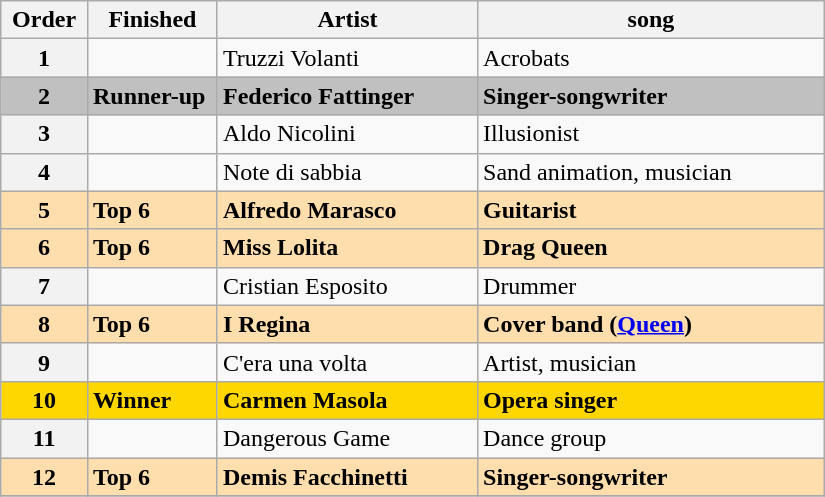<table class="wikitable">
<tr>
<th width="10%">Order</th>
<th width="15%">Finished</th>
<th width="30%">Artist</th>
<th width="40%">song</th>
</tr>
<tr>
<th>1</th>
<td></td>
<td>Truzzi Volanti</td>
<td>Acrobats</td>
</tr>
<tr>
<th style="background-color:silver">2</th>
<td style="background-color:silver"><strong>Runner-up</strong></td>
<td style="background-color:silver"><strong>Federico Fattinger</strong></td>
<td style="background-color:silver"><strong>Singer-songwriter</strong></td>
</tr>
<tr>
<th>3</th>
<td></td>
<td>Aldo Nicolini</td>
<td>Illusionist</td>
</tr>
<tr>
<th>4</th>
<td></td>
<td>Note di sabbia</td>
<td>Sand animation, musician</td>
</tr>
<tr>
<th style="background-color:navajowhite;">5</th>
<td style="background-color:navajowhite;"><strong>Top 6</strong></td>
<td style="background-color:navajowhite;"><strong>Alfredo Marasco</strong></td>
<td style="background-color:navajowhite;"><strong>Guitarist</strong></td>
</tr>
<tr>
<th style="background-color:navajowhite;">6</th>
<td style="background-color:navajowhite;"><strong>Top 6</strong></td>
<td style="background-color:navajowhite;"><strong>Miss Lolita</strong></td>
<td style="background-color:navajowhite;"><strong>Drag Queen</strong></td>
</tr>
<tr>
<th>7</th>
<td></td>
<td>Cristian Esposito</td>
<td>Drummer</td>
</tr>
<tr>
<th style="background-color:navajowhite;">8</th>
<td style="background-color:navajowhite;"><strong>Top 6</strong></td>
<td style="background-color:navajowhite;"><strong>I Regina</strong></td>
<td style="background-color:navajowhite;"><strong>Cover band (<a href='#'>Queen</a>)</strong></td>
</tr>
<tr>
<th>9</th>
<td></td>
<td>C'era una volta</td>
<td>Artist, musician</td>
</tr>
<tr>
<th style="background-color:gold">10</th>
<td style="background-color:gold"><strong>Winner</strong></td>
<td style="background-color:gold"><strong>Carmen Masola</strong></td>
<td style="background-color:gold"><strong>Opera singer</strong></td>
</tr>
<tr>
<th>11</th>
<td></td>
<td>Dangerous Game</td>
<td>Dance group</td>
</tr>
<tr>
<th style="background-color:navajowhite;">12</th>
<td style="background-color:navajowhite;"><strong>Top 6</strong></td>
<td style="background-color:navajowhite;"><strong>Demis Facchinetti</strong></td>
<td style="background-color:navajowhite;"><strong>Singer-songwriter</strong></td>
</tr>
<tr>
</tr>
</table>
